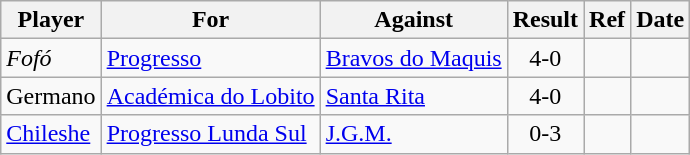<table class="wikitable sortable">
<tr>
<th>Player</th>
<th>For</th>
<th>Against</th>
<th style="text-align:center">Result</th>
<th>Ref</th>
<th>Date</th>
</tr>
<tr>
<td> <em>Fofó</em></td>
<td><a href='#'>Progresso</a></td>
<td><a href='#'>Bravos do Maquis</a></td>
<td align=center>4-0</td>
<td align=center></td>
<td></td>
</tr>
<tr>
<td> Germano</td>
<td><a href='#'>Académica do Lobito</a></td>
<td><a href='#'>Santa Rita</a></td>
<td align=center>4-0</td>
<td align=center></td>
<td></td>
</tr>
<tr>
<td> <a href='#'>Chileshe</a></td>
<td><a href='#'>Progresso Lunda Sul</a></td>
<td><a href='#'>J.G.M.</a></td>
<td align=center>0-3</td>
<td align=center></td>
<td></td>
</tr>
</table>
